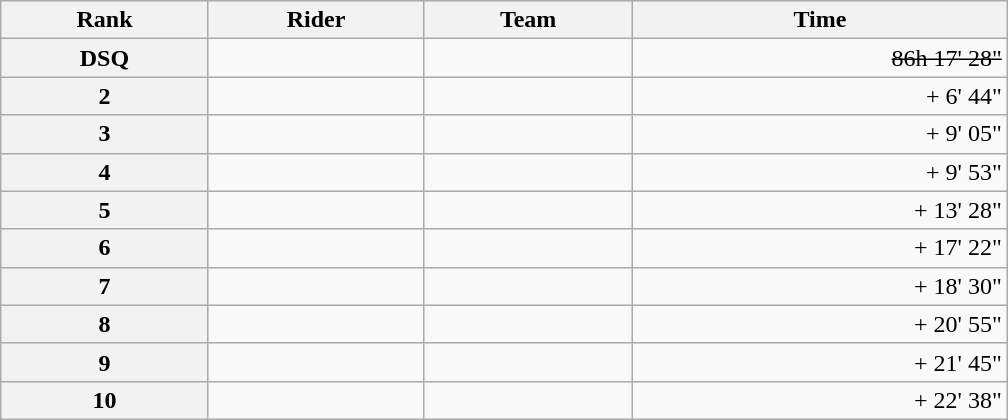<table class="wikitable" style="width:42em;margin-bottom:0;">
<tr>
<th scope="col">Rank</th>
<th scope="col">Rider</th>
<th scope="col">Team</th>
<th scope="col">Time</th>
</tr>
<tr>
<th scope="row">DSQ</th>
<td><s></s></td>
<td><s></s></td>
<td style="text-align:right;"><s>86h 17' 28"</s></td>
</tr>
<tr>
<th scope="row">2</th>
<td></td>
<td></td>
<td style="text-align:right;">+ 6' 44"</td>
</tr>
<tr>
<th scope="row">3</th>
<td></td>
<td></td>
<td style="text-align:right;">+ 9' 05"</td>
</tr>
<tr>
<th scope="row">4</th>
<td></td>
<td></td>
<td style="text-align:right;">+ 9' 53"</td>
</tr>
<tr>
<th scope="row">5</th>
<td></td>
<td></td>
<td style="text-align:right;">+ 13' 28"</td>
</tr>
<tr>
<th scope="row">6</th>
<td></td>
<td></td>
<td style="text-align:right;">+ 17' 22"</td>
</tr>
<tr>
<th scope="row">7</th>
<td> </td>
<td></td>
<td style="text-align:right;">+ 18' 30"</td>
</tr>
<tr>
<th scope="row">8</th>
<td></td>
<td></td>
<td style="text-align:right;">+ 20' 55"</td>
</tr>
<tr>
<th scope="row">9</th>
<td></td>
<td></td>
<td style="text-align:right;">+ 21' 45"</td>
</tr>
<tr>
<th scope="row">10</th>
<td></td>
<td></td>
<td style="text-align:right;">+ 22' 38"</td>
</tr>
</table>
